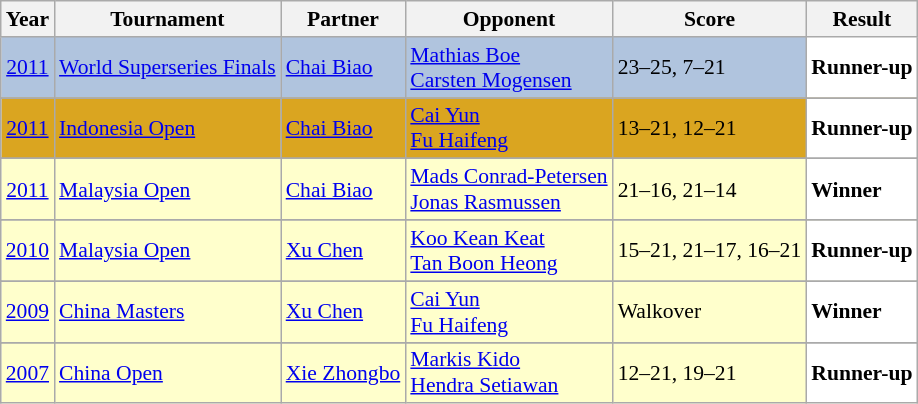<table class="sortable wikitable" style="font-size: 90%;">
<tr>
<th>Year</th>
<th>Tournament</th>
<th>Partner</th>
<th>Opponent</th>
<th>Score</th>
<th>Result</th>
</tr>
<tr style="background:#B0C4DE">
<td align="center"><a href='#'>2011</a></td>
<td align="left"><a href='#'>World Superseries Finals</a></td>
<td align="left"> <a href='#'>Chai Biao</a></td>
<td align="left"> <a href='#'>Mathias Boe</a> <br>  <a href='#'>Carsten Mogensen</a></td>
<td align="left">23–25, 7–21</td>
<td style="text-align:left; background:white"> <strong>Runner-up</strong></td>
</tr>
<tr>
</tr>
<tr style="background:#DAA520">
<td align="center"><a href='#'>2011</a></td>
<td align="left"><a href='#'>Indonesia Open</a></td>
<td align="left"> <a href='#'>Chai Biao</a></td>
<td align="left"> <a href='#'>Cai Yun</a> <br>  <a href='#'>Fu Haifeng</a></td>
<td align="left">13–21, 12–21</td>
<td style="text-align:left; background:white"> <strong>Runner-up</strong></td>
</tr>
<tr>
</tr>
<tr style="background:#FFFFCC">
<td align="center"><a href='#'>2011</a></td>
<td align="left"><a href='#'>Malaysia Open</a></td>
<td align="left"> <a href='#'>Chai Biao</a></td>
<td align="left"> <a href='#'>Mads Conrad-Petersen</a> <br>  <a href='#'>Jonas Rasmussen</a></td>
<td align="left">21–16, 21–14</td>
<td style="text-align:left; background:white"> <strong>Winner</strong></td>
</tr>
<tr>
</tr>
<tr style="background:#FFFFCC">
<td align="center"><a href='#'>2010</a></td>
<td align="left"><a href='#'>Malaysia Open</a></td>
<td align="left"> <a href='#'>Xu Chen</a></td>
<td align="left"> <a href='#'>Koo Kean Keat</a> <br>  <a href='#'>Tan Boon Heong</a></td>
<td align="left">15–21, 21–17, 16–21</td>
<td style="text-align:left; background:white"> <strong>Runner-up</strong></td>
</tr>
<tr>
</tr>
<tr style="background:#FFFFCC">
<td align="center"><a href='#'>2009</a></td>
<td align="left"><a href='#'>China Masters</a></td>
<td align="left"> <a href='#'>Xu Chen</a></td>
<td align="left"> <a href='#'>Cai Yun</a> <br>  <a href='#'>Fu Haifeng</a></td>
<td align="left">Walkover</td>
<td style="text-align:left; background:white"> <strong>Winner</strong></td>
</tr>
<tr>
</tr>
<tr style="background:#FFFFCC">
<td align="center"><a href='#'>2007</a></td>
<td align="left"><a href='#'>China Open</a></td>
<td align="left"> <a href='#'>Xie Zhongbo</a></td>
<td align="left"> <a href='#'>Markis Kido</a> <br>  <a href='#'>Hendra Setiawan</a></td>
<td align="left">12–21, 19–21</td>
<td style="text-align:left; background:white"> <strong>Runner-up</strong></td>
</tr>
</table>
